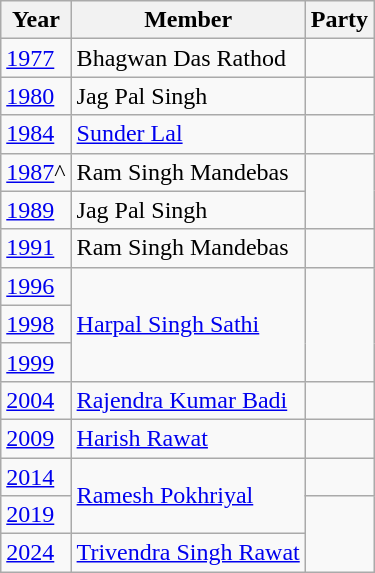<table class="wikitable">
<tr>
<th>Year</th>
<th>Member</th>
<th colspan="2">Party</th>
</tr>
<tr>
<td><a href='#'>1977</a></td>
<td>Bhagwan Das Rathod</td>
<td></td>
</tr>
<tr>
<td><a href='#'>1980</a></td>
<td>Jag Pal Singh</td>
<td></td>
</tr>
<tr>
<td><a href='#'>1984</a></td>
<td><a href='#'>Sunder Lal</a></td>
<td></td>
</tr>
<tr>
<td><a href='#'>1987</a>^</td>
<td>Ram Singh Mandebas</td>
</tr>
<tr>
<td><a href='#'>1989</a></td>
<td>Jag Pal Singh</td>
</tr>
<tr>
<td><a href='#'>1991</a></td>
<td>Ram Singh Mandebas</td>
<td></td>
</tr>
<tr>
<td><a href='#'>1996</a></td>
<td rowspan=3><a href='#'>Harpal Singh Sathi</a></td>
</tr>
<tr>
<td><a href='#'>1998</a></td>
</tr>
<tr>
<td><a href='#'>1999</a></td>
</tr>
<tr>
<td><a href='#'>2004</a></td>
<td><a href='#'>Rajendra Kumar Badi</a></td>
<td></td>
</tr>
<tr>
<td><a href='#'>2009</a></td>
<td><a href='#'>Harish Rawat</a></td>
<td></td>
</tr>
<tr>
<td><a href='#'>2014</a></td>
<td rowspan=2><a href='#'>Ramesh Pokhriyal</a></td>
<td></td>
</tr>
<tr>
<td><a href='#'>2019</a></td>
</tr>
<tr>
<td><a href='#'>2024</a></td>
<td><a href='#'>Trivendra Singh Rawat</a></td>
</tr>
</table>
